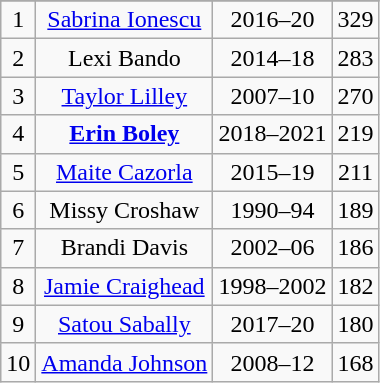<table class="wikitable">
<tr>
</tr>
<tr align=center>
<td>1</td>
<td><a href='#'>Sabrina Ionescu</a></td>
<td>2016–20</td>
<td>329</td>
</tr>
<tr align=center>
<td>2</td>
<td>Lexi Bando</td>
<td>2014–18</td>
<td>283</td>
</tr>
<tr align=center>
<td>3</td>
<td><a href='#'>Taylor Lilley</a></td>
<td>2007–10</td>
<td>270</td>
</tr>
<tr align=center>
<td>4</td>
<td><strong><a href='#'>Erin Boley</a></strong></td>
<td>2018–2021</td>
<td>219</td>
</tr>
<tr align=center>
<td>5</td>
<td><a href='#'>Maite Cazorla</a></td>
<td>2015–19</td>
<td>211</td>
</tr>
<tr align=center>
<td>6</td>
<td>Missy Croshaw</td>
<td>1990–94</td>
<td>189</td>
</tr>
<tr align=center>
<td>7</td>
<td>Brandi Davis</td>
<td>2002–06</td>
<td>186</td>
</tr>
<tr align=center>
<td>8</td>
<td><a href='#'>Jamie Craighead</a></td>
<td>1998–2002</td>
<td>182</td>
</tr>
<tr align=center>
<td>9</td>
<td><a href='#'>Satou Sabally</a></td>
<td>2017–20</td>
<td>180</td>
</tr>
<tr align=center>
<td>10</td>
<td><a href='#'>Amanda Johnson</a></td>
<td>2008–12</td>
<td>168</td>
</tr>
</table>
